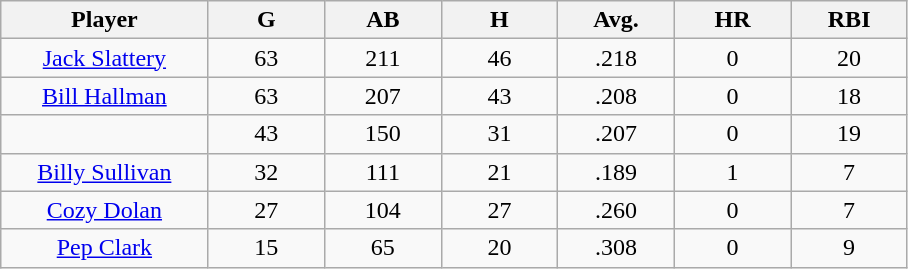<table class="wikitable sortable">
<tr>
<th bgcolor="#DDDDFF" width="16%">Player</th>
<th bgcolor="#DDDDFF" width="9%">G</th>
<th bgcolor="#DDDDFF" width="9%">AB</th>
<th bgcolor="#DDDDFF" width="9%">H</th>
<th bgcolor="#DDDDFF" width="9%">Avg.</th>
<th bgcolor="#DDDDFF" width="9%">HR</th>
<th bgcolor="#DDDDFF" width="9%">RBI</th>
</tr>
<tr align="center">
<td><a href='#'>Jack Slattery</a></td>
<td>63</td>
<td>211</td>
<td>46</td>
<td>.218</td>
<td>0</td>
<td>20</td>
</tr>
<tr align=center>
<td><a href='#'>Bill Hallman</a></td>
<td>63</td>
<td>207</td>
<td>43</td>
<td>.208</td>
<td>0</td>
<td>18</td>
</tr>
<tr align=center>
<td></td>
<td>43</td>
<td>150</td>
<td>31</td>
<td>.207</td>
<td>0</td>
<td>19</td>
</tr>
<tr align="center">
<td><a href='#'>Billy Sullivan</a></td>
<td>32</td>
<td>111</td>
<td>21</td>
<td>.189</td>
<td>1</td>
<td>7</td>
</tr>
<tr align=center>
<td><a href='#'>Cozy Dolan</a></td>
<td>27</td>
<td>104</td>
<td>27</td>
<td>.260</td>
<td>0</td>
<td>7</td>
</tr>
<tr align=center>
<td><a href='#'>Pep Clark</a></td>
<td>15</td>
<td>65</td>
<td>20</td>
<td>.308</td>
<td>0</td>
<td>9</td>
</tr>
</table>
